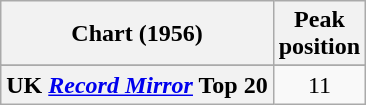<table class="wikitable sortable plainrowheaders" style="text-align:center">
<tr>
<th>Chart (1956)</th>
<th>Peak<br>position</th>
</tr>
<tr>
</tr>
<tr>
<th scope="row">UK <em><a href='#'>Record Mirror</a></em> Top 20</th>
<td>11</td>
</tr>
</table>
